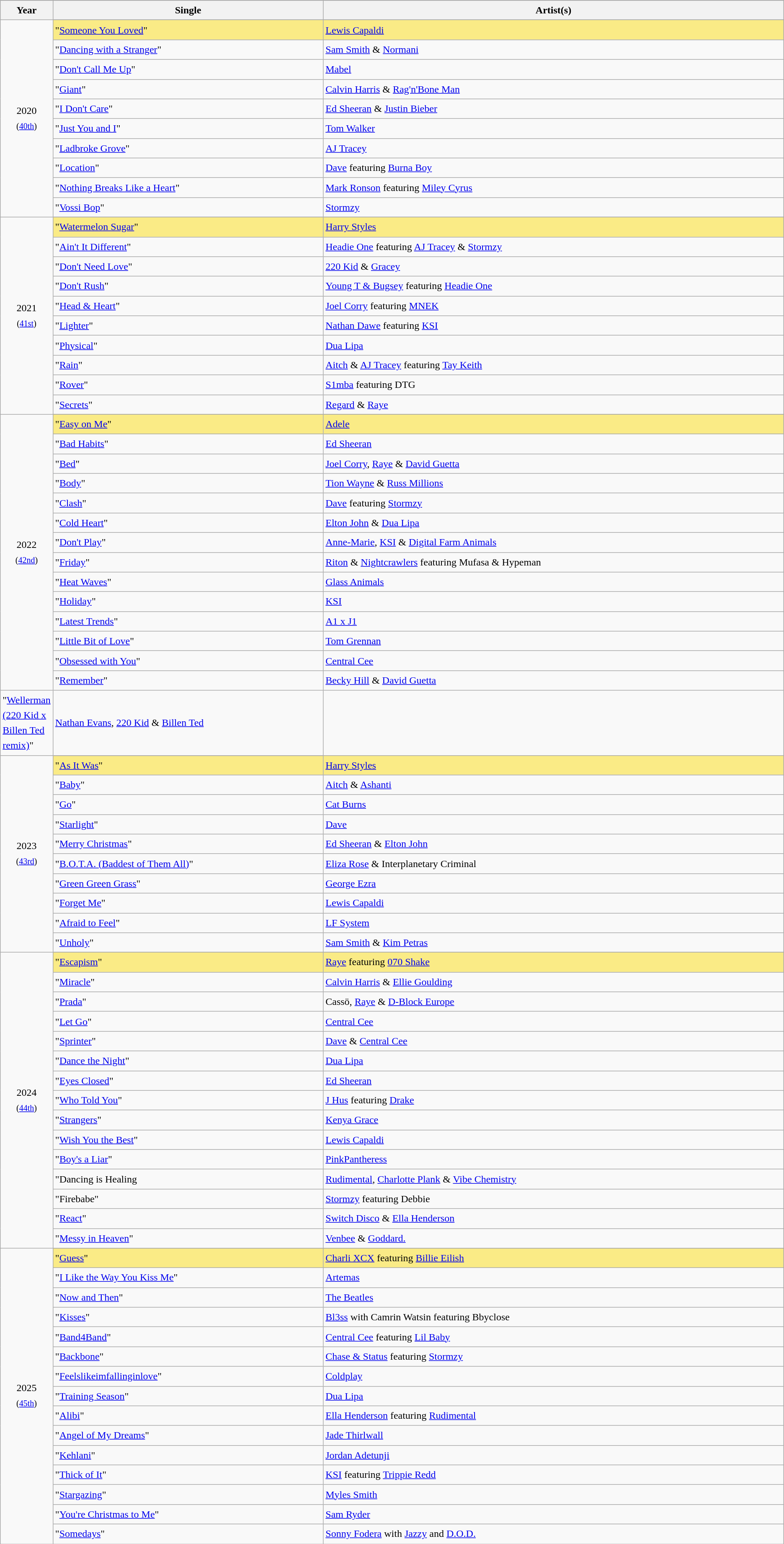<table class="wikitable" style="font-size:1.00em; line-height:1.5em;">
<tr bgcolor="#bebebe">
</tr>
<tr bgcolor="#bebebe">
<th width="5%">Year</th>
<th width="35%">Single</th>
<th width="60%">Artist(s)</th>
</tr>
<tr>
<td rowspan="11" style="text-align:center;">2020 <br><small>(<a href='#'>40th</a>)</small></td>
</tr>
<tr style="background:#FAEB86;">
<td>"<a href='#'>Someone You Loved</a>"</td>
<td><a href='#'>Lewis Capaldi</a></td>
</tr>
<tr>
<td>"<a href='#'>Dancing with a Stranger</a>"</td>
<td><a href='#'>Sam Smith</a> & <a href='#'>Normani</a></td>
</tr>
<tr>
<td>"<a href='#'>Don't Call Me Up</a>"</td>
<td><a href='#'>Mabel</a></td>
</tr>
<tr>
<td>"<a href='#'>Giant</a>"</td>
<td><a href='#'>Calvin Harris</a> & <a href='#'>Rag'n'Bone Man</a></td>
</tr>
<tr>
<td>"<a href='#'>I Don't Care</a>"</td>
<td><a href='#'>Ed Sheeran</a> & <a href='#'>Justin Bieber</a></td>
</tr>
<tr>
<td>"<a href='#'>Just You and I</a>"</td>
<td><a href='#'>Tom Walker</a></td>
</tr>
<tr>
<td>"<a href='#'>Ladbroke Grove</a>"</td>
<td><a href='#'>AJ Tracey</a></td>
</tr>
<tr>
<td>"<a href='#'>Location</a>"</td>
<td><a href='#'>Dave</a> featuring <a href='#'>Burna Boy</a></td>
</tr>
<tr>
<td>"<a href='#'>Nothing Breaks Like a Heart</a>"</td>
<td><a href='#'>Mark Ronson</a> featuring <a href='#'>Miley Cyrus</a></td>
</tr>
<tr>
<td>"<a href='#'>Vossi Bop</a>"</td>
<td><a href='#'>Stormzy</a></td>
</tr>
<tr>
<td rowspan="11" style="text-align:center;">2021 <br><small>(<a href='#'>41st</a>)</small></td>
</tr>
<tr style="background:#FAEB86;">
<td>"<a href='#'>Watermelon Sugar</a>"</td>
<td><a href='#'>Harry Styles</a></td>
</tr>
<tr>
<td>"<a href='#'>Ain't It Different</a>"</td>
<td><a href='#'>Headie One</a> featuring <a href='#'>AJ Tracey</a> & <a href='#'>Stormzy</a></td>
</tr>
<tr>
<td>"<a href='#'>Don't Need Love</a>"</td>
<td><a href='#'>220 Kid</a> & <a href='#'>Gracey</a></td>
</tr>
<tr>
<td>"<a href='#'>Don't Rush</a>"</td>
<td><a href='#'>Young T & Bugsey</a> featuring <a href='#'>Headie One</a></td>
</tr>
<tr>
<td>"<a href='#'>Head & Heart</a>"</td>
<td><a href='#'>Joel Corry</a> featuring <a href='#'>MNEK</a></td>
</tr>
<tr>
<td>"<a href='#'>Lighter</a>"</td>
<td><a href='#'>Nathan Dawe</a> featuring <a href='#'>KSI</a></td>
</tr>
<tr>
<td>"<a href='#'>Physical</a>"</td>
<td><a href='#'>Dua Lipa</a></td>
</tr>
<tr>
<td>"<a href='#'>Rain</a>"</td>
<td><a href='#'>Aitch</a> & <a href='#'>AJ Tracey</a> featuring <a href='#'>Tay Keith</a></td>
</tr>
<tr>
<td>"<a href='#'>Rover</a>"</td>
<td><a href='#'>S1mba</a> featuring DTG</td>
</tr>
<tr>
<td>"<a href='#'>Secrets</a>"</td>
<td><a href='#'>Regard</a> & <a href='#'>Raye</a></td>
</tr>
<tr>
<td rowspan="16" style="text-align:center;">2022 <br><small>(<a href='#'>42nd</a>)</small></td>
</tr>
<tr>
</tr>
<tr style="background:#FAEB86;">
<td>"<a href='#'>Easy on Me</a>"</td>
<td><a href='#'>Adele</a></td>
</tr>
<tr>
<td>"<a href='#'>Bad Habits</a>"</td>
<td><a href='#'>Ed Sheeran</a></td>
</tr>
<tr>
<td>"<a href='#'>Bed</a>"</td>
<td><a href='#'>Joel Corry</a>, <a href='#'>Raye</a> & <a href='#'>David Guetta</a></td>
</tr>
<tr>
<td>"<a href='#'>Body</a>"</td>
<td><a href='#'>Tion Wayne</a> & <a href='#'>Russ Millions</a></td>
</tr>
<tr>
<td>"<a href='#'>Clash</a>"</td>
<td><a href='#'>Dave</a> featuring <a href='#'>Stormzy</a></td>
</tr>
<tr>
<td>"<a href='#'>Cold Heart</a>"</td>
<td><a href='#'>Elton John</a> & <a href='#'>Dua Lipa</a></td>
</tr>
<tr>
<td>"<a href='#'>Don't Play</a>"</td>
<td><a href='#'>Anne-Marie</a>, <a href='#'>KSI</a> & <a href='#'>Digital Farm Animals</a></td>
</tr>
<tr>
<td>"<a href='#'>Friday</a>"</td>
<td><a href='#'>Riton</a> & <a href='#'>Nightcrawlers</a> featuring Mufasa & Hypeman</td>
</tr>
<tr>
<td>"<a href='#'>Heat Waves</a>"</td>
<td><a href='#'>Glass Animals</a></td>
</tr>
<tr>
<td>"<a href='#'>Holiday</a>"</td>
<td><a href='#'>KSI</a></td>
</tr>
<tr>
<td>"<a href='#'>Latest Trends</a>"</td>
<td><a href='#'>A1 x J1</a></td>
</tr>
<tr>
<td>"<a href='#'>Little Bit of Love</a>"</td>
<td><a href='#'>Tom Grennan</a></td>
</tr>
<tr>
<td>"<a href='#'>Obsessed with You</a>"</td>
<td><a href='#'>Central Cee</a></td>
</tr>
<tr>
<td>"<a href='#'>Remember</a>"</td>
<td><a href='#'>Becky Hill</a> & <a href='#'>David Guetta</a></td>
</tr>
<tr>
<td>"<a href='#'>Wellerman (220 Kid x Billen Ted remix)</a>"</td>
<td><a href='#'>Nathan Evans</a>, <a href='#'>220 Kid</a> & <a href='#'>Billen Ted</a></td>
</tr>
<tr>
<td rowspan="11" style="text-align:center;">2023 <br><small>(<a href='#'>43rd</a>)</small></td>
</tr>
<tr style="background:#FAEB86;">
<td>"<a href='#'>As It Was</a>"</td>
<td><a href='#'>Harry Styles</a></td>
</tr>
<tr>
<td>"<a href='#'>Baby</a>"</td>
<td><a href='#'>Aitch</a> & <a href='#'>Ashanti</a></td>
</tr>
<tr>
<td>"<a href='#'>Go</a>"</td>
<td><a href='#'>Cat Burns</a></td>
</tr>
<tr>
<td>"<a href='#'>Starlight</a>"</td>
<td><a href='#'>Dave</a></td>
</tr>
<tr>
<td>"<a href='#'>Merry Christmas</a>"</td>
<td><a href='#'>Ed Sheeran</a> & <a href='#'>Elton John</a></td>
</tr>
<tr>
<td>"<a href='#'>B.O.T.A. (Baddest of Them All)</a>"</td>
<td><a href='#'>Eliza Rose</a> & Interplanetary Criminal</td>
</tr>
<tr>
<td>"<a href='#'>Green Green Grass</a>"</td>
<td><a href='#'>George Ezra</a></td>
</tr>
<tr>
<td>"<a href='#'>Forget Me</a>"</td>
<td><a href='#'>Lewis Capaldi</a></td>
</tr>
<tr>
<td>"<a href='#'>Afraid to Feel</a>"</td>
<td><a href='#'>LF System</a></td>
</tr>
<tr>
<td>"<a href='#'>Unholy</a>"</td>
<td><a href='#'>Sam Smith</a> & <a href='#'>Kim Petras</a></td>
</tr>
<tr>
<td rowspan="16" style="text-align:center;">2024 <br><small>(<a href='#'>44th</a>)</small></td>
</tr>
<tr style="background:#FAEB86;">
<td>"<a href='#'>Escapism</a>"</td>
<td><a href='#'>Raye</a> featuring <a href='#'>070 Shake</a></td>
</tr>
<tr>
<td>"<a href='#'>Miracle</a>"</td>
<td><a href='#'>Calvin Harris</a> & <a href='#'>Ellie Goulding</a></td>
</tr>
<tr>
<td>"<a href='#'>Prada</a>"</td>
<td>Cassö, <a href='#'>Raye</a> & <a href='#'>D-Block Europe</a></td>
</tr>
<tr>
<td>"<a href='#'>Let Go</a>"</td>
<td><a href='#'>Central Cee</a></td>
</tr>
<tr>
<td>"<a href='#'>Sprinter</a>"</td>
<td><a href='#'>Dave</a> & <a href='#'>Central Cee</a></td>
</tr>
<tr>
<td>"<a href='#'>Dance the Night</a>"</td>
<td><a href='#'>Dua Lipa</a></td>
</tr>
<tr>
<td>"<a href='#'>Eyes Closed</a>"</td>
<td><a href='#'>Ed Sheeran</a></td>
</tr>
<tr>
<td>"<a href='#'>Who Told You</a>"</td>
<td><a href='#'>J Hus</a> featuring <a href='#'>Drake</a></td>
</tr>
<tr>
<td>"<a href='#'>Strangers</a>"</td>
<td><a href='#'>Kenya Grace</a></td>
</tr>
<tr>
<td>"<a href='#'>Wish You the Best</a>"</td>
<td><a href='#'>Lewis Capaldi</a></td>
</tr>
<tr>
<td>"<a href='#'>Boy's a Liar</a>"</td>
<td><a href='#'>PinkPantheress</a></td>
</tr>
<tr>
<td>"Dancing is Healing</td>
<td><a href='#'>Rudimental</a>, <a href='#'>Charlotte Plank</a> & <a href='#'>Vibe Chemistry</a></td>
</tr>
<tr>
<td>"Firebabe"</td>
<td><a href='#'>Stormzy</a> featuring Debbie</td>
</tr>
<tr>
<td>"<a href='#'>React</a>"</td>
<td><a href='#'>Switch Disco</a> & <a href='#'>Ella Henderson</a></td>
</tr>
<tr>
<td>"<a href='#'>Messy in Heaven</a>"</td>
<td><a href='#'>Venbee</a> & <a href='#'>Goddard.</a></td>
</tr>
<tr>
<td rowspan="16" style="text-align:center;">2025 <br><small>(<a href='#'>45th</a>)</small></td>
</tr>
<tr style="background:#FAEB86;">
<td>"<a href='#'>Guess</a>"</td>
<td><a href='#'>Charli XCX</a> featuring <a href='#'>Billie Eilish</a></td>
</tr>
<tr>
<td>"<a href='#'>I Like the Way You Kiss Me</a>"</td>
<td><a href='#'>Artemas</a></td>
</tr>
<tr>
<td>"<a href='#'>Now and Then</a>"</td>
<td><a href='#'>The Beatles</a></td>
</tr>
<tr>
<td>"<a href='#'>Kisses</a>"</td>
<td><a href='#'>Bl3ss</a> with Camrin Watsin featuring Bbyclose</td>
</tr>
<tr>
<td>"<a href='#'>Band4Band</a>"</td>
<td><a href='#'>Central Cee</a> featuring <a href='#'>Lil Baby</a></td>
</tr>
<tr>
<td>"<a href='#'>Backbone</a>"</td>
<td><a href='#'>Chase & Status</a> featuring <a href='#'>Stormzy</a></td>
</tr>
<tr>
<td>"<a href='#'>Feelslikeimfallinginlove</a>"</td>
<td><a href='#'>Coldplay</a></td>
</tr>
<tr>
<td>"<a href='#'>Training Season</a>"</td>
<td><a href='#'>Dua Lipa</a></td>
</tr>
<tr>
<td>"<a href='#'>Alibi</a>"</td>
<td><a href='#'>Ella Henderson</a> featuring <a href='#'>Rudimental</a></td>
</tr>
<tr>
<td>"<a href='#'>Angel of My Dreams</a>"</td>
<td><a href='#'>Jade Thirlwall</a></td>
</tr>
<tr>
<td>"<a href='#'>Kehlani</a>"</td>
<td><a href='#'>Jordan Adetunji</a></td>
</tr>
<tr>
<td>"<a href='#'>Thick of It</a>"</td>
<td><a href='#'>KSI</a> featuring <a href='#'>Trippie Redd</a></td>
</tr>
<tr>
<td>"<a href='#'>Stargazing</a>"</td>
<td><a href='#'>Myles Smith</a></td>
</tr>
<tr>
<td>"<a href='#'>You're Christmas to Me</a>"</td>
<td><a href='#'>Sam Ryder</a></td>
</tr>
<tr>
<td>"<a href='#'>Somedays</a>"</td>
<td><a href='#'>Sonny Fodera</a> with <a href='#'>Jazzy</a> and <a href='#'>D.O.D.</a></td>
</tr>
</table>
